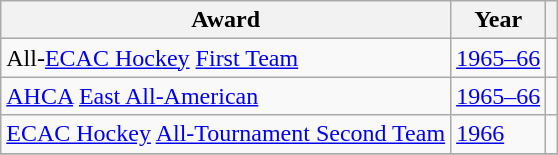<table class="wikitable">
<tr>
<th>Award</th>
<th>Year</th>
<th></th>
</tr>
<tr>
<td>All-<a href='#'>ECAC Hockey</a> <a href='#'>First Team</a></td>
<td><a href='#'>1965–66</a></td>
<td></td>
</tr>
<tr>
<td><a href='#'>AHCA</a> <a href='#'>East All-American</a></td>
<td><a href='#'>1965–66</a></td>
<td></td>
</tr>
<tr>
<td><a href='#'>ECAC Hockey</a> <a href='#'>All-Tournament Second Team</a></td>
<td><a href='#'>1966</a></td>
<td></td>
</tr>
<tr>
</tr>
</table>
